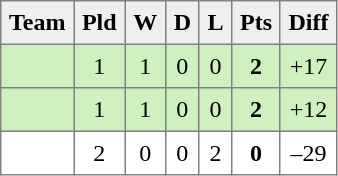<table style=border-collapse:collapse border=1 cellspacing=0 cellpadding=5>
<tr align=center bgcolor=#efefef>
<th>Team</th>
<th>Pld</th>
<th>W</th>
<th>D</th>
<th>L</th>
<th>Pts</th>
<th>Diff</th>
</tr>
<tr align=center style="background:#D0F0C0;">
<td style="text-align:left;"> </td>
<td>1</td>
<td>1</td>
<td>0</td>
<td>0</td>
<td><strong>2</strong></td>
<td>+17</td>
</tr>
<tr align=center style="background:#D0F0C0;">
<td style="text-align:left;"> </td>
<td>1</td>
<td>1</td>
<td>0</td>
<td>0</td>
<td><strong>2</strong></td>
<td>+12</td>
</tr>
<tr align=center style="background:#FFFFFF;">
<td style="text-align:left;"> </td>
<td>2</td>
<td>0</td>
<td>0</td>
<td>2</td>
<td><strong>0</strong></td>
<td>–29</td>
</tr>
</table>
